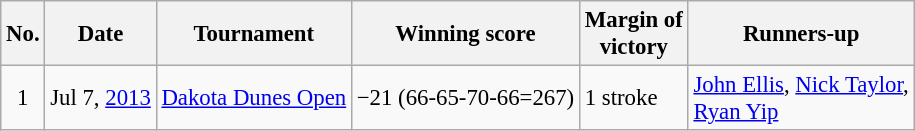<table class="wikitable" style="font-size:95%;">
<tr>
<th>No.</th>
<th>Date</th>
<th>Tournament</th>
<th>Winning score</th>
<th>Margin of<br>victory</th>
<th>Runners-up</th>
</tr>
<tr>
<td align=center>1</td>
<td align=right>Jul 7, <a href='#'>2013</a></td>
<td><a href='#'>Dakota Dunes Open</a></td>
<td>−21 (66-65-70-66=267)</td>
<td>1 stroke</td>
<td> <a href='#'>John Ellis</a>,  <a href='#'>Nick Taylor</a>,<br> <a href='#'>Ryan Yip</a></td>
</tr>
</table>
